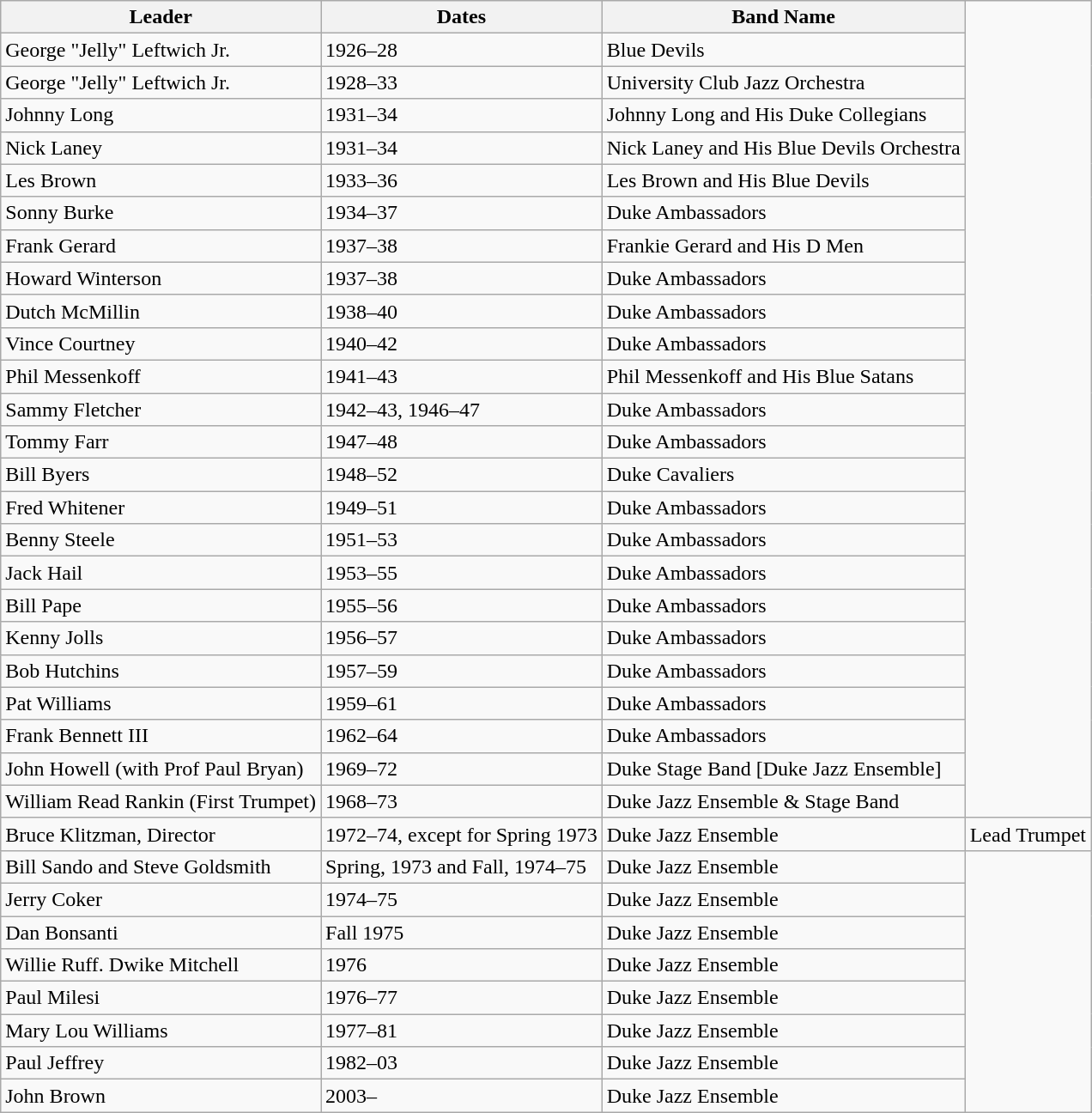<table class="wikitable" border="1">
<tr>
<th>Leader</th>
<th>Dates</th>
<th>Band Name</th>
</tr>
<tr>
<td>George "Jelly" Leftwich Jr.</td>
<td>1926–28</td>
<td>Blue Devils</td>
</tr>
<tr>
<td>George "Jelly" Leftwich Jr.</td>
<td>1928–33</td>
<td>University Club Jazz Orchestra</td>
</tr>
<tr>
<td>Johnny Long</td>
<td>1931–34</td>
<td>Johnny Long and His Duke Collegians</td>
</tr>
<tr>
<td>Nick Laney</td>
<td>1931–34</td>
<td>Nick Laney and His Blue Devils Orchestra</td>
</tr>
<tr>
<td>Les Brown</td>
<td>1933–36</td>
<td>Les Brown and His Blue Devils</td>
</tr>
<tr>
<td>Sonny Burke</td>
<td>1934–37</td>
<td>Duke Ambassadors</td>
</tr>
<tr>
<td>Frank Gerard</td>
<td>1937–38</td>
<td>Frankie Gerard and His D Men</td>
</tr>
<tr>
<td>Howard Winterson</td>
<td>1937–38</td>
<td>Duke Ambassadors</td>
</tr>
<tr>
<td>Dutch McMillin</td>
<td>1938–40</td>
<td>Duke Ambassadors</td>
</tr>
<tr>
<td>Vince Courtney</td>
<td>1940–42</td>
<td>Duke Ambassadors</td>
</tr>
<tr>
<td>Phil Messenkoff</td>
<td>1941–43</td>
<td>Phil Messenkoff and His Blue Satans</td>
</tr>
<tr>
<td>Sammy Fletcher</td>
<td>1942–43, 1946–47</td>
<td>Duke Ambassadors</td>
</tr>
<tr>
<td>Tommy Farr</td>
<td>1947–48</td>
<td>Duke Ambassadors</td>
</tr>
<tr>
<td>Bill Byers</td>
<td>1948–52</td>
<td>Duke Cavaliers</td>
</tr>
<tr>
<td>Fred Whitener</td>
<td>1949–51</td>
<td>Duke Ambassadors</td>
</tr>
<tr>
<td>Benny Steele</td>
<td>1951–53</td>
<td>Duke Ambassadors</td>
</tr>
<tr>
<td>Jack Hail</td>
<td>1953–55</td>
<td>Duke Ambassadors</td>
</tr>
<tr>
<td>Bill Pape</td>
<td>1955–56</td>
<td>Duke Ambassadors</td>
</tr>
<tr>
<td>Kenny Jolls</td>
<td>1956–57</td>
<td>Duke Ambassadors</td>
</tr>
<tr>
<td>Bob Hutchins</td>
<td>1957–59</td>
<td>Duke Ambassadors</td>
</tr>
<tr>
<td>Pat Williams</td>
<td>1959–61</td>
<td>Duke Ambassadors</td>
</tr>
<tr>
<td>Frank Bennett III</td>
<td>1962–64</td>
<td>Duke Ambassadors</td>
</tr>
<tr>
<td>John Howell (with Prof Paul Bryan)</td>
<td>1969–72</td>
<td>Duke Stage Band [Duke Jazz Ensemble]</td>
</tr>
<tr>
<td>William Read Rankin (First Trumpet)</td>
<td>1968–73</td>
<td>Duke Jazz Ensemble & Stage Band</td>
</tr>
<tr>
<td>Bruce Klitzman, Director<br></td>
<td>1972–74, except for Spring 1973</td>
<td>Duke Jazz Ensemble</td>
<td>Lead Trumpet<br></td>
</tr>
<tr>
<td>Bill Sando and Steve Goldsmith<br></td>
<td>Spring, 1973 and Fall, 1974–75</td>
<td>Duke Jazz Ensemble</td>
</tr>
<tr>
<td>Jerry Coker</td>
<td>1974–75</td>
<td>Duke Jazz Ensemble</td>
</tr>
<tr>
<td>Dan Bonsanti</td>
<td>Fall 1975</td>
<td>Duke Jazz Ensemble</td>
</tr>
<tr>
<td>Willie Ruff. Dwike Mitchell</td>
<td>1976</td>
<td>Duke Jazz Ensemble</td>
</tr>
<tr>
<td>Paul Milesi</td>
<td>1976–77</td>
<td>Duke Jazz Ensemble</td>
</tr>
<tr>
<td>Mary Lou Williams</td>
<td>1977–81</td>
<td>Duke Jazz Ensemble</td>
</tr>
<tr>
<td>Paul Jeffrey</td>
<td>1982–03</td>
<td>Duke Jazz Ensemble</td>
</tr>
<tr>
<td>John Brown</td>
<td>2003–</td>
<td>Duke Jazz Ensemble</td>
</tr>
</table>
